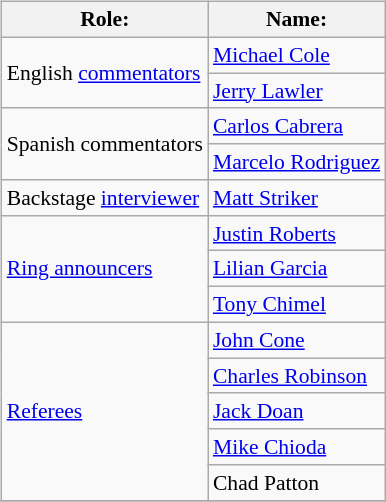<table class=wikitable style="font-size:90%; margin: 0.5em 0 0.5em 1em; float: right; clear: right;">
<tr>
<th>Role:</th>
<th>Name:</th>
</tr>
<tr>
<td rowspan=2>English <a href='#'>commentators</a></td>
<td><a href='#'>Michael Cole</a></td>
</tr>
<tr>
<td><a href='#'>Jerry Lawler</a></td>
</tr>
<tr>
<td rowspan=2>Spanish commentators</td>
<td><a href='#'>Carlos Cabrera</a></td>
</tr>
<tr>
<td><a href='#'>Marcelo Rodriguez</a></td>
</tr>
<tr>
<td>Backstage <a href='#'>interviewer</a></td>
<td><a href='#'>Matt Striker</a></td>
</tr>
<tr>
<td rowspan=3><a href='#'>Ring announcers</a></td>
<td><a href='#'>Justin Roberts</a></td>
</tr>
<tr>
<td><a href='#'>Lilian Garcia</a></td>
</tr>
<tr>
<td><a href='#'>Tony Chimel</a></td>
</tr>
<tr>
<td rowspan=5><a href='#'>Referees</a></td>
<td><a href='#'>John Cone</a></td>
</tr>
<tr>
<td><a href='#'>Charles Robinson</a></td>
</tr>
<tr>
<td><a href='#'>Jack Doan</a></td>
</tr>
<tr>
<td><a href='#'>Mike Chioda</a></td>
</tr>
<tr>
<td>Chad Patton</td>
</tr>
<tr>
</tr>
</table>
